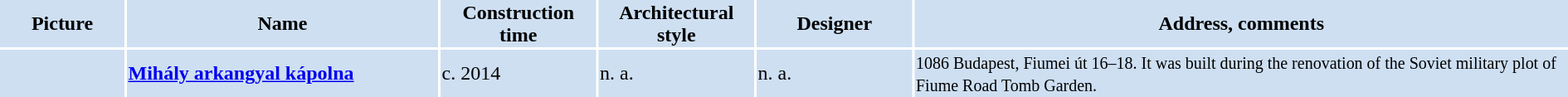<table width="100%">
<tr>
<th bgcolor="#CEDFF2" width="8%">Picture</th>
<th bgcolor="#CEDFF2" width="20%">Name</th>
<th bgcolor="#CEDFF2" width="10%">Construction time</th>
<th bgcolor="#CEDFF2" width="10%">Architectural style</th>
<th bgcolor="#CEDFF2" width="10%">Designer</th>
<th bgcolor="#CEDFF2" width="42%">Address, comments</th>
</tr>
<tr>
<td bgcolor="#CEDFF2"></td>
<td bgcolor="#CEDFF2"><strong><a href='#'>Mihály arkangyal kápolna</a></strong></td>
<td bgcolor="#CEDFF2">c. 2014</td>
<td bgcolor="#CEDFF2">n. a.</td>
<td bgcolor="#CEDFF2">n. a.</td>
<td bgcolor="#CEDFF2"><small>1086 Budapest, Fiumei út 16–18. It was built during the renovation of the Soviet military plot of Fiume Road Tomb Garden.</small></td>
</tr>
</table>
